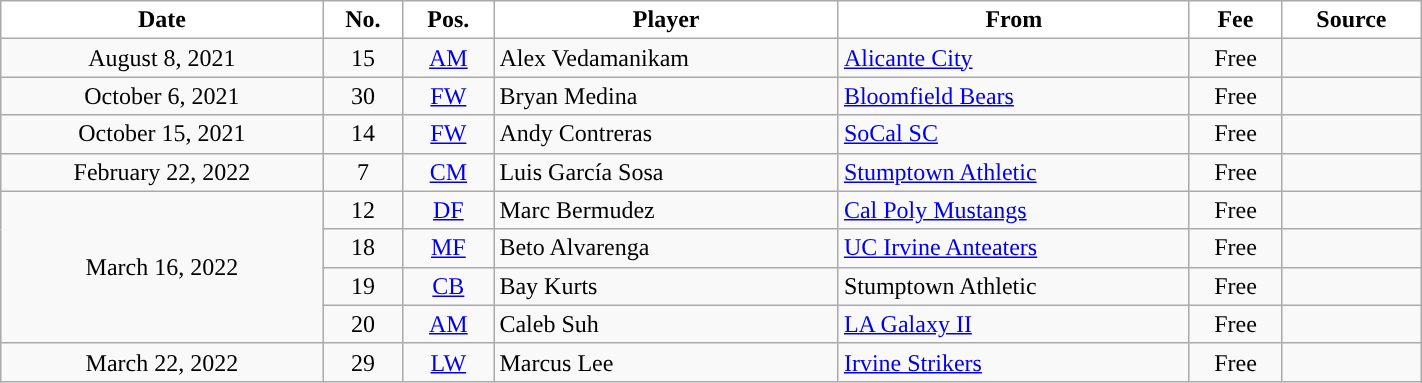<table class="wikitable plainrowheaders sortable" sortable" style="text-align:center;width:75%;">
<tr>
<th scope="col" style="background:#FFFFFF; color:#000000; ">Date</th>
<th scope="col" style="background:#FFFFFF; color:#000000; ">No.</th>
<th scope="col" style="background:#FFFFFF; color:#000000; ">Pos.</th>
<th scope="col" style="background:#FFFFFF; color:#000000; ">Player</th>
<th scope="col" style="background:#FFFFFF; color:#000000; ">From</th>
<th scope="col" style="background:#FFFFFF; color:#000000; ">Fee</th>
<th scope="col" class="unsortable" style="background:#FFFFFF; color:#000000; ">Source</th>
</tr>
<tr>
<td>August 8, 2021</td>
<td>15</td>
<td><a href='#'>AM</a></td>
<td align="left"> Alex Vedamanikam</td>
<td align="left"> <a href='#'>Alicante City</a></td>
<td>Free</td>
<td></td>
</tr>
<tr>
<td>October 6, 2021</td>
<td>30</td>
<td><a href='#'>FW</a></td>
<td align="left"> Bryan Medina</td>
<td align="left"> <a href='#'>Bloomfield Bears</a></td>
<td>Free</td>
<td></td>
</tr>
<tr>
<td>October 15, 2021</td>
<td>14</td>
<td><a href='#'>FW</a></td>
<td align="left"> Andy Contreras</td>
<td align="left"> <a href='#'>SoCal SC</a></td>
<td>Free</td>
<td></td>
</tr>
<tr>
<td>February 22, 2022</td>
<td>7</td>
<td><a href='#'>CM</a></td>
<td align="left"> Luis García Sosa</td>
<td align="left"> <a href='#'>Stumptown Athletic</a></td>
<td>Free</td>
<td></td>
</tr>
<tr>
<td rowspan="4">March 16, 2022</td>
<td>12</td>
<td><a href='#'>DF</a></td>
<td align="left"> Marc Bermudez</td>
<td align="left"> <a href='#'>Cal Poly Mustangs</a></td>
<td>Free</td>
<td></td>
</tr>
<tr>
<td>18</td>
<td><a href='#'>MF</a></td>
<td align="left"> Beto Alvarenga</td>
<td align="left"> <a href='#'>UC Irvine Anteaters</a></td>
<td>Free</td>
<td></td>
</tr>
<tr>
<td>19</td>
<td><a href='#'>CB</a></td>
<td align="left"> Bay Kurts</td>
<td align="left"> Stumptown Athletic</td>
<td>Free</td>
<td></td>
</tr>
<tr>
<td>20</td>
<td><a href='#'>AM</a></td>
<td align="left"> Caleb Suh</td>
<td align="left"> <a href='#'>LA Galaxy II</a></td>
<td>Free</td>
<td></td>
</tr>
<tr>
<td>March 22, 2022</td>
<td>29</td>
<td><a href='#'>LW</a></td>
<td align="left"> Marcus Lee</td>
<td align="left"> <a href='#'>Irvine Strikers</a></td>
<td>Free</td>
<td></td>
</tr>
</table>
